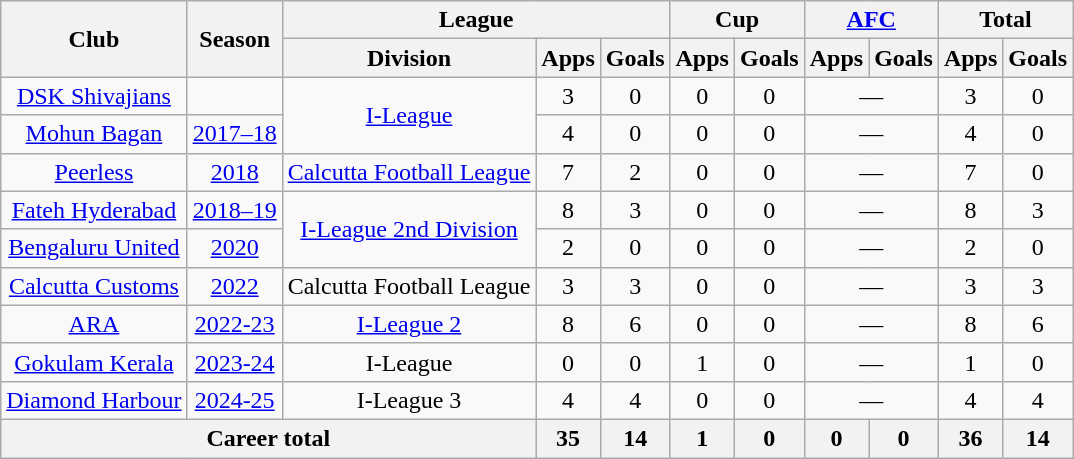<table class="wikitable" style="text-align: center;">
<tr>
<th rowspan="2">Club</th>
<th rowspan="2">Season</th>
<th colspan="3">League</th>
<th colspan="2">Cup</th>
<th colspan="2"><a href='#'>AFC</a></th>
<th colspan="2">Total</th>
</tr>
<tr>
<th>Division</th>
<th>Apps</th>
<th>Goals</th>
<th>Apps</th>
<th>Goals</th>
<th>Apps</th>
<th>Goals</th>
<th>Apps</th>
<th>Goals</th>
</tr>
<tr>
<td rowspan="1"><a href='#'>DSK Shivajians</a></td>
<td></td>
<td rowspan="2"><a href='#'>I-League</a></td>
<td>3</td>
<td>0</td>
<td>0</td>
<td>0</td>
<td colspan="2">—</td>
<td>3</td>
<td>0</td>
</tr>
<tr>
<td rowspan=“1”><a href='#'>Mohun Bagan</a></td>
<td><a href='#'>2017–18</a></td>
<td>4</td>
<td>0</td>
<td>0</td>
<td>0</td>
<td colspan="2">—</td>
<td>4</td>
<td>0</td>
</tr>
<tr>
<td rowspan=“1”><a href='#'>Peerless</a></td>
<td><a href='#'>2018</a></td>
<td rowspan="1"><a href='#'>Calcutta Football League</a></td>
<td>7</td>
<td>2</td>
<td>0</td>
<td>0</td>
<td colspan="2">—</td>
<td>7</td>
<td>0</td>
</tr>
<tr>
<td rowspan="1"><a href='#'>Fateh Hyderabad</a></td>
<td><a href='#'>2018–19</a></td>
<td rowspan="2"><a href='#'>I-League 2nd Division</a></td>
<td>8</td>
<td>3</td>
<td>0</td>
<td>0</td>
<td colspan="2">—</td>
<td>8</td>
<td>3</td>
</tr>
<tr>
<td rowspan="1"><a href='#'>Bengaluru United</a></td>
<td><a href='#'>2020</a></td>
<td>2</td>
<td>0</td>
<td>0</td>
<td>0</td>
<td colspan="2">—</td>
<td>2</td>
<td>0</td>
</tr>
<tr>
<td rowspan=“1”><a href='#'>Calcutta Customs</a></td>
<td><a href='#'>2022</a></td>
<td rowspan="1">Calcutta Football League</td>
<td>3</td>
<td>3</td>
<td>0</td>
<td>0</td>
<td colspan="2">—</td>
<td>3</td>
<td>3</td>
</tr>
<tr>
<td rowspan="1"><a href='#'>ARA</a></td>
<td><a href='#'>2022-23</a></td>
<td rowspan="1"><a href='#'>I-League 2</a></td>
<td>8</td>
<td>6</td>
<td>0</td>
<td>0</td>
<td colspan="2">—</td>
<td>8</td>
<td>6</td>
</tr>
<tr>
<td rowspan="1"><a href='#'>Gokulam Kerala</a></td>
<td><a href='#'>2023-24</a></td>
<td rowspan="1">I-League</td>
<td>0</td>
<td>0</td>
<td>1</td>
<td>0</td>
<td colspan="2">—</td>
<td>1</td>
<td>0</td>
</tr>
<tr>
<td rowspan="1"><a href='#'>Diamond Harbour</a></td>
<td><a href='#'>2024-25</a></td>
<td rowspan="1">I-League 3</td>
<td>4</td>
<td>4</td>
<td>0</td>
<td>0</td>
<td colspan="2">—</td>
<td>4</td>
<td>4</td>
</tr>
<tr>
<th colspan="3">Career total</th>
<th>35</th>
<th>14</th>
<th>1</th>
<th>0</th>
<th>0</th>
<th>0</th>
<th>36</th>
<th>14</th>
</tr>
</table>
